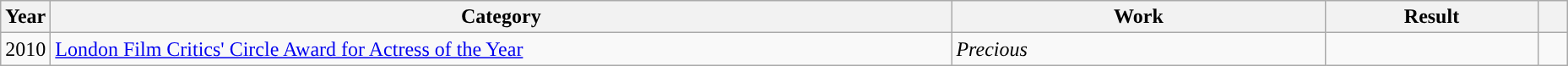<table class="wikitable">
<tr>
<th scope="col" style="width:1em;">Year</th>
<th scope="col" style="width:44em;">Category</th>
<th scope="col" style="width:18em;">Work</th>
<th scope="col" style="width:10em;">Result</th>
<th class="unsortable" style="width:1em;"></th>
</tr>
<tr>
<td>2010</td>
<td><a href='#'>London Film Critics' Circle Award for Actress of the Year</a></td>
<td><em>Precious</em></td>
<td></td>
<td></td>
</tr>
</table>
